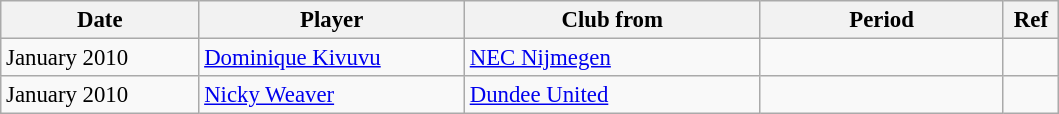<table class="wikitable" style="font-size:95%;">
<tr>
<th width=125px>Date</th>
<th width=170px>Player</th>
<th width=190px>Club from</th>
<th width=155px>Period</th>
<th width=30px>Ref</th>
</tr>
<tr>
<td>January 2010</td>
<td> <a href='#'>Dominique Kivuvu</a></td>
<td><a href='#'>NEC Nijmegen</a></td>
<td></td>
<td></td>
</tr>
<tr>
<td>January 2010</td>
<td> <a href='#'>Nicky Weaver</a></td>
<td><a href='#'>Dundee United</a></td>
<td></td>
<td></td>
</tr>
</table>
